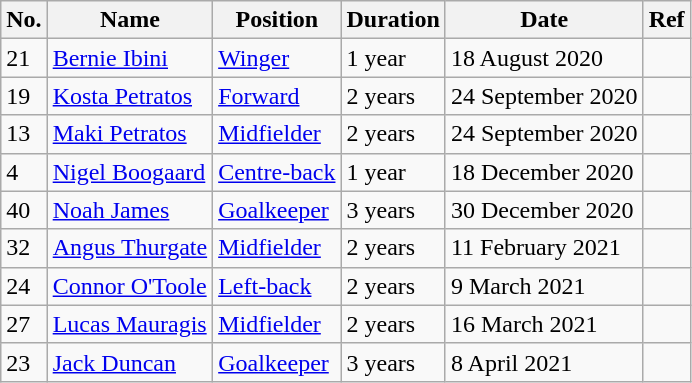<table class="wikitable">
<tr>
<th>No.</th>
<th>Name</th>
<th>Position</th>
<th>Duration</th>
<th>Date</th>
<th>Ref</th>
</tr>
<tr>
<td>21</td>
<td><a href='#'>Bernie Ibini</a></td>
<td><a href='#'>Winger</a></td>
<td>1 year</td>
<td>18 August 2020</td>
<td></td>
</tr>
<tr>
<td>19</td>
<td><a href='#'>Kosta Petratos</a></td>
<td><a href='#'>Forward</a></td>
<td>2 years</td>
<td>24 September 2020</td>
<td></td>
</tr>
<tr>
<td>13</td>
<td><a href='#'>Maki Petratos</a></td>
<td><a href='#'>Midfielder</a></td>
<td>2 years</td>
<td>24 September 2020</td>
<td></td>
</tr>
<tr>
<td>4</td>
<td><a href='#'>Nigel Boogaard</a></td>
<td><a href='#'>Centre-back</a></td>
<td>1 year</td>
<td>18 December 2020</td>
<td></td>
</tr>
<tr>
<td>40</td>
<td><a href='#'>Noah James</a></td>
<td><a href='#'>Goalkeeper</a></td>
<td>3 years</td>
<td>30 December 2020</td>
<td></td>
</tr>
<tr>
<td>32</td>
<td><a href='#'>Angus Thurgate</a></td>
<td><a href='#'>Midfielder</a></td>
<td>2 years</td>
<td>11 February 2021</td>
<td></td>
</tr>
<tr>
<td>24</td>
<td><a href='#'>Connor O'Toole</a></td>
<td><a href='#'>Left-back</a></td>
<td>2 years</td>
<td>9 March 2021</td>
<td></td>
</tr>
<tr>
<td>27</td>
<td><a href='#'>Lucas Mauragis</a></td>
<td><a href='#'>Midfielder</a></td>
<td>2 years</td>
<td>16 March 2021</td>
<td></td>
</tr>
<tr>
<td>23</td>
<td><a href='#'>Jack Duncan</a></td>
<td><a href='#'>Goalkeeper</a></td>
<td>3 years</td>
<td>8 April 2021</td>
<td></td>
</tr>
</table>
